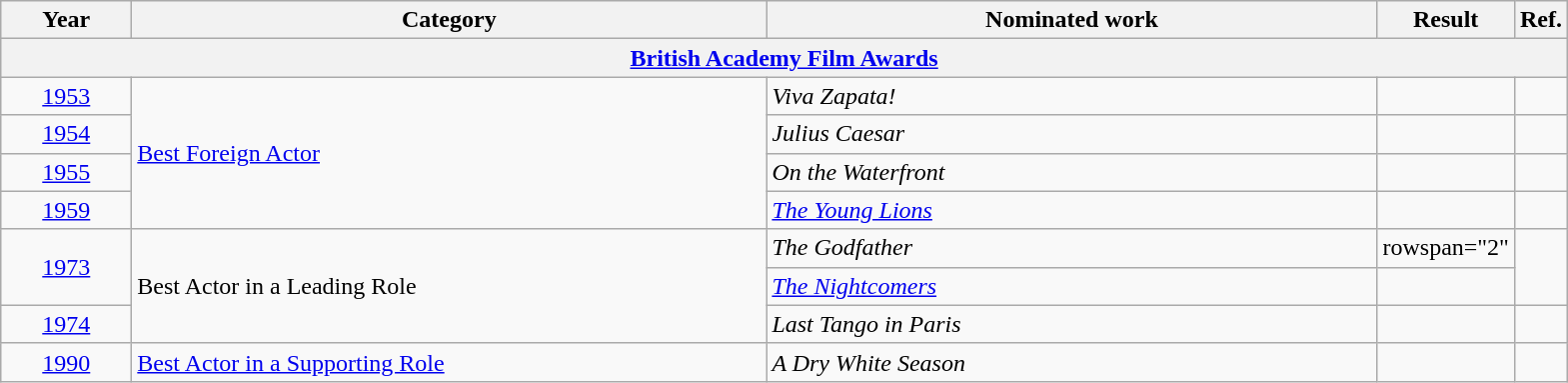<table class=wikitable>
<tr>
<th scope="col" style="width:5em;">Year</th>
<th scope="col" style="width:26em;">Category</th>
<th scope="col" style="width:25em;">Nominated work</th>
<th scope="col" style="width:5em;">Result</th>
<th>Ref.</th>
</tr>
<tr>
<th colspan=5><a href='#'>British Academy Film Awards</a></th>
</tr>
<tr>
<td style="text-align:center;"><a href='#'>1953</a></td>
<td rowspan="4"><a href='#'>Best Foreign Actor</a></td>
<td><em>Viva Zapata!</em></td>
<td></td>
<td style="text-align:center;"></td>
</tr>
<tr>
<td style="text-align:center;"><a href='#'>1954</a></td>
<td><em>Julius Caesar</em></td>
<td></td>
<td style="text-align:center;"></td>
</tr>
<tr>
<td style="text-align:center;"><a href='#'>1955</a></td>
<td><em>On the Waterfront</em></td>
<td></td>
<td style="text-align:center;"></td>
</tr>
<tr>
<td style="text-align:center;"><a href='#'>1959</a></td>
<td><em><a href='#'>The Young Lions</a></em></td>
<td></td>
<td style="text-align:center;"></td>
</tr>
<tr>
<td style="text-align:center;" rowspan="2"><a href='#'>1973</a></td>
<td rowspan="3">Best Actor in a Leading Role</td>
<td><em>The Godfather</em></td>
<td>rowspan="2" </td>
<td style="text-align:center;" rowspan="2"></td>
</tr>
<tr>
<td><em><a href='#'>The Nightcomers</a></em></td>
</tr>
<tr>
<td style="text-align:center;"><a href='#'>1974</a></td>
<td><em>Last Tango in Paris</em></td>
<td></td>
<td style="text-align:center;"></td>
</tr>
<tr>
<td style="text-align:center;"><a href='#'>1990</a></td>
<td><a href='#'>Best Actor in a Supporting Role</a></td>
<td><em>A Dry White Season</em></td>
<td></td>
<td style="text-align:center;"></td>
</tr>
</table>
